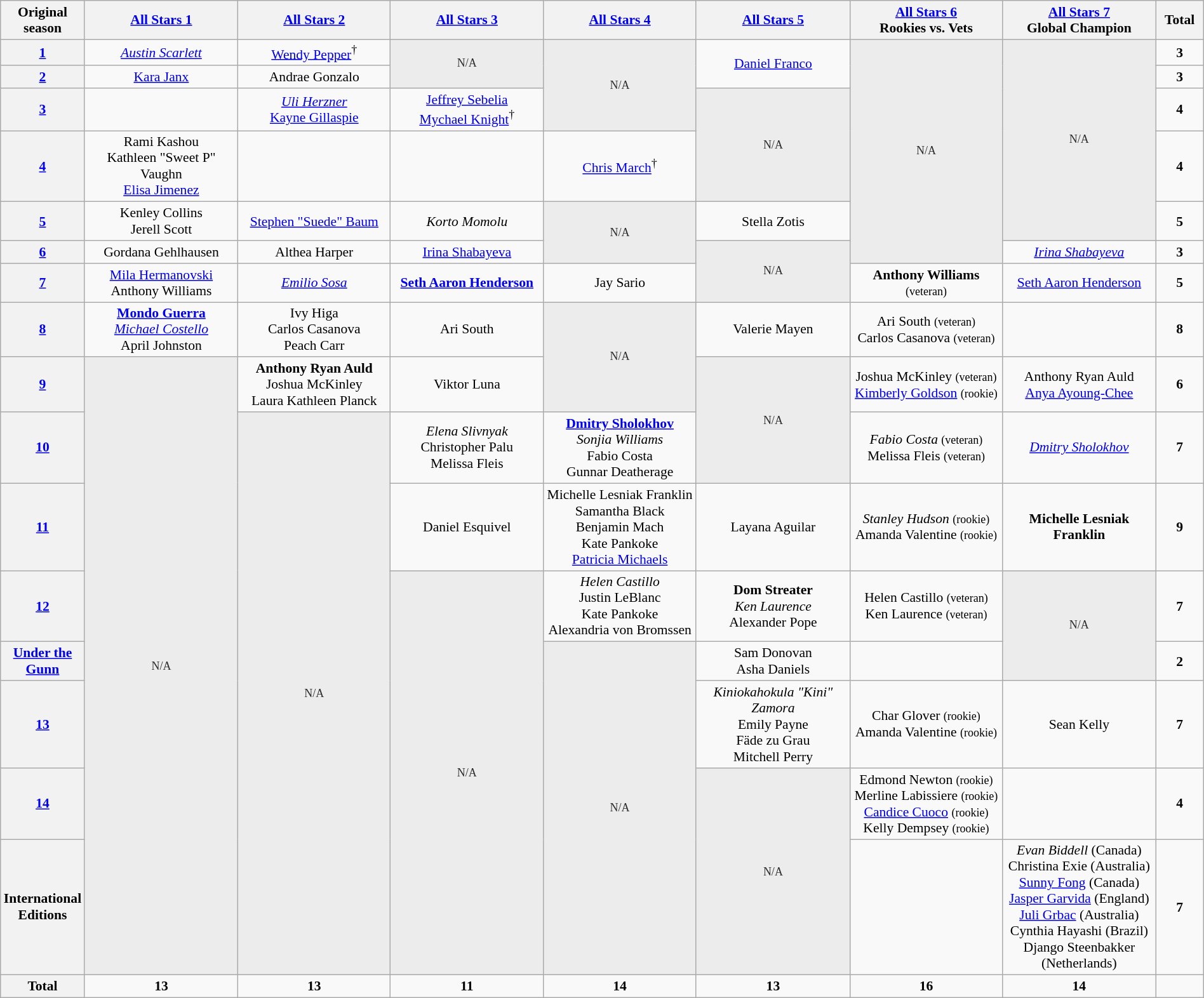<table class="wikitable mw-collapsible mw-uncollapsed" style="font-size:90%; width:100%; text-align:center">
<tr>
<th style="width:5%">Original season</th>
<th style="width:13%"><a href='#'>All Stars 1</a></th>
<th style="width:13%"><a href='#'>All Stars 2</a></th>
<th style="width:13%"><a href='#'>All Stars 3</a></th>
<th style="width:13%"><a href='#'>All Stars 4</a></th>
<th style="width:13%"><a href='#'>All Stars 5</a></th>
<th style="width:13%"><a href='#'>All Stars 6</a><br>Rookies vs. Vets</th>
<th style="width:13%"><a href='#'>All Stars 7</a><br> Global Champion</th>
<th style="width:4%">Total</th>
</tr>
<tr>
<th><a href='#'>1</a></th>
<td><em><a href='#'>Austin Scarlett</a></em></td>
<td><a href='#'>Wendy Pepper</a><sup>†</sup></td>
<td style="background: #ececec; color: #2C2C2C; vertical-align: middle; font-size: smaller; text-align: center;" class="table-na" rowspan="2">N/A</td>
<td style="background: #ececec; color: #2C2C2C; vertical-align: middle; font-size: smaller; text-align: center;" class="table-na" rowspan="3">N/A</td>
<td rowspan="2"><a href='#'>Daniel Franco</a></td>
<td style="background: #ececec; color: #2C2C2C; vertical-align: middle; font-size: smaller; text-align: center;" class="table-na" rowspan="6">N/A</td>
<td style="background: #ececec; color: #2C2C2C; vertical-align: middle; font-size: smaller; text-align: center;" class="table-na" rowspan="5">N/A</td>
<td><strong>3</strong></td>
</tr>
<tr>
<th><a href='#'>2</a></th>
<td><a href='#'>Kara Janx</a></td>
<td>Andrae Gonzalo</td>
<td><strong>3</strong></td>
</tr>
<tr>
<th><a href='#'>3</a></th>
<td></td>
<td><em><a href='#'>Uli Herzner</a></em><br><a href='#'>Kayne Gillaspie</a></td>
<td><a href='#'>Jeffrey Sebelia</a><br><a href='#'>Mychael Knight</a><sup>†</sup></td>
<td style="background: #ececec; color: #2C2C2C; vertical-align: middle; font-size: smaller; text-align: center;" class="table-na" rowspan="2">N/A</td>
<td><strong>4</strong></td>
</tr>
<tr>
<th><a href='#'>4</a></th>
<td>Rami Kashou<br>Kathleen "Sweet P" Vaughn<br><a href='#'>Elisa Jimenez</a></td>
<td></td>
<td></td>
<td><a href='#'>Chris March</a><sup>†</sup></td>
<td><strong>4</strong></td>
</tr>
<tr>
<th><a href='#'>5</a></th>
<td>Kenley Collins<br>Jerell Scott</td>
<td><a href='#'>Stephen "Suede" Baum</a></td>
<td><em>Korto Momolu</em></td>
<td style="background: #ececec; color: #2C2C2C; vertical-align: middle; font-size: smaller; text-align: center;" class="table-na" rowspan="2">N/A</td>
<td>Stella Zotis</td>
<td><strong>5</strong></td>
</tr>
<tr>
<th><a href='#'>6</a></th>
<td>Gordana Gehlhausen</td>
<td>Althea Harper</td>
<td><a href='#'>Irina Shabayeva</a></td>
<td style="background: #ececec; color: #2C2C2C; vertical-align: middle; font-size: smaller; text-align: center;" class="table-na" rowspan="2">N/A</td>
<td><em><a href='#'>Irina Shabayeva</a></em></td>
<td><strong>3</strong></td>
</tr>
<tr>
<th><a href='#'>7</a></th>
<td><a href='#'>Mila Hermanovski</a><br>Anthony Williams</td>
<td><em><a href='#'>Emilio Sosa</a></em></td>
<td><strong><a href='#'>Seth Aaron Henderson</a></strong></td>
<td>Jay Sario</td>
<td><strong>Anthony Williams</strong> <small>(veteran)</small></td>
<td><a href='#'>Seth Aaron Henderson</a></td>
<td><strong>5</strong></td>
</tr>
<tr>
<th><a href='#'>8</a></th>
<td><strong><a href='#'>Mondo Guerra</a></strong><br><em><a href='#'>Michael Costello</a></em><br>April Johnston</td>
<td>Ivy Higa<br>Carlos Casanova<br>Peach Carr</td>
<td>Ari South</td>
<td style="background: #ececec; color: #2C2C2C; vertical-align: middle; font-size: smaller; text-align: center;" class="table-na" rowspan="2">N/A</td>
<td>Valerie Mayen</td>
<td>Ari South <small>(veteran)</small><br>Carlos Casanova <small>(veteran)</small></td>
<td></td>
<td><strong>8</strong></td>
</tr>
<tr>
<th><a href='#'>9</a></th>
<td style="background: #ececec; color: #2C2C2C; vertical-align: middle; font-size: smaller; text-align: center;" class="table-na" rowspan="8">N/A</td>
<td><strong>Anthony Ryan Auld</strong><br>Joshua McKinley<br>Laura Kathleen Planck</td>
<td>Viktor Luna</td>
<td style="background: #ececec; color: #2C2C2C; vertical-align: middle; font-size: smaller; text-align: center;" class="table-na" rowspan="2">N/A</td>
<td>Joshua McKinley <small>(veteran)</small><br><a href='#'>Kimberly Goldson</a> <small>(rookie)</small></td>
<td>Anthony Ryan Auld<br><a href='#'>Anya Ayoung-Chee</a></td>
<td><strong>6</strong></td>
</tr>
<tr>
<th><a href='#'>10</a></th>
<td style="background: #ececec; color: #2C2C2C; vertical-align: middle; font-size: smaller; text-align: center;" class="table-na" rowspan="7">N/A</td>
<td><em>Elena Slivnyak</em><br>Christopher Palu<br>Melissa Fleis</td>
<td><strong><a href='#'>Dmitry Sholokhov</a></strong><br><em>Sonjia Williams</em><br>Fabio Costa<br>Gunnar Deatherage</td>
<td><em>Fabio Costa</em> <small>(veteran)</small><br>Melissa Fleis <small>(veteran)</small></td>
<td><em><a href='#'>Dmitry Sholokhov</a></em></td>
<td><strong>7</strong></td>
</tr>
<tr>
<th><a href='#'>11</a></th>
<td>Daniel Esquivel</td>
<td>Michelle Lesniak Franklin<br>Samantha Black<br>Benjamin Mach<br>Kate Pankoke<br><a href='#'>Patricia Michaels</a></td>
<td>Layana Aguilar</td>
<td><em>Stanley Hudson</em> <small>(rookie)</small><br>Amanda Valentine <small>(rookie)</small></td>
<td><strong>Michelle Lesniak Franklin</strong></td>
<td><strong>9</strong></td>
</tr>
<tr>
<th><a href='#'>12</a></th>
<td style="background: #ececec; color: #2C2C2C; vertical-align: middle; font-size: smaller; text-align: center;" class="table-na" rowspan="5">N/A</td>
<td><em>Helen Castillo</em><br>Justin LeBlanc<br>Kate Pankoke<br>Alexandria von Bromssen</td>
<td><strong>Dom Streater</strong><br><em>Ken Laurence</em><br>Alexander Pope</td>
<td>Helen Castillo <small>(veteran)</small><br>Ken Laurence <small>(veteran)</small></td>
<td style="background: #ececec; color: #2C2C2C; vertical-align: middle; font-size: smaller; text-align: center;" class="table-na" rowspan="2">N/A</td>
<td><strong>7</strong></td>
</tr>
<tr>
<th><a href='#'>Under the Gunn</a></th>
<td style="background: #ececec; color: #2C2C2C; vertical-align: middle; font-size: smaller; text-align: center;" class="table-na" rowspan="4">N/A</td>
<td>Sam Donovan<br>Asha Daniels</td>
<td></td>
<td><strong>2</strong></td>
</tr>
<tr>
<th><a href='#'>13</a></th>
<td><em>Kiniokahokula "Kini" Zamora	</em><br>Emily Payne<br>Fäde zu Grau<br>Mitchell Perry</td>
<td>Char Glover <small>(rookie)</small><br>Amanda Valentine <small>(rookie)</small></td>
<td>Sean Kelly</td>
<td><strong>7</strong></td>
</tr>
<tr>
<th><a href='#'>14</a></th>
<td style="background: #ececec; color: #2C2C2C; vertical-align: middle; font-size: smaller; text-align: center;" class="table-na" rowspan="2">N/A</td>
<td>Edmond Newton <small>(rookie)</small><br>Merline Labissiere <small>(rookie)</small><br><a href='#'>Candice Cuoco</a> <small>(rookie)</small><br>Kelly Dempsey <small>(rookie)</small></td>
<td></td>
<td><strong>4</strong></td>
</tr>
<tr>
<th>International Editions</th>
<td></td>
<td><em>Evan Biddell</em> (Canada)<br>Christina Exie (Australia)<br><a href='#'>Sunny Fong</a> (Canada)<br><a href='#'>Jasper Garvida</a> (England)<br><a href='#'>Juli Grbac</a> (Australia)<br>Cynthia Hayashi (Brazil)<br>Django Steenbakker (Netherlands)</td>
<td><strong>7</strong></td>
</tr>
<tr>
<th>Total</th>
<td><strong>13</strong></td>
<td><strong>13</strong></td>
<td><strong>11</strong></td>
<td><strong>14</strong></td>
<td><strong>13</strong></td>
<td><strong>16</strong></td>
<td><strong>14</strong></td>
<td></td>
</tr>
</table>
